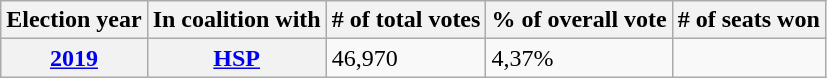<table class="wikitable">
<tr>
<th>Election year</th>
<th>In coalition with</th>
<th style="text-align:center;"># of total votes</th>
<th style="text-align:center;">% of overall vote</th>
<th style="text-align:center;"># of seats won</th>
</tr>
<tr>
<th><a href='#'>2019</a></th>
<th><a href='#'>HSP</a></th>
<td>46,970</td>
<td>4,37%</td>
<td></td>
</tr>
</table>
